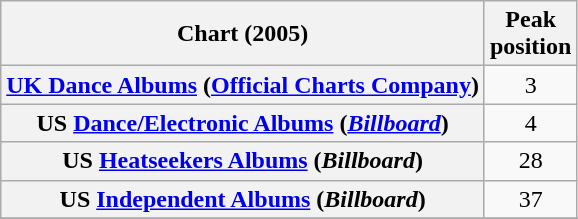<table class="wikitable sortable plainrowheaders" style="text-align:center">
<tr>
<th scope="col">Chart (2005)</th>
<th scope="col">Peak<br>position</th>
</tr>
<tr>
<th scope="row"><a href='#'>UK Dance Albums</a> (<a href='#'>Official Charts Company</a>)</th>
<td>3</td>
</tr>
<tr>
<th scope="row">US <a href='#'>Dance/Electronic Albums</a> (<em><a href='#'>Billboard</a></em>)</th>
<td>4</td>
</tr>
<tr>
<th scope="row">US <a href='#'>Heatseekers Albums</a> (<em>Billboard</em>)</th>
<td>28</td>
</tr>
<tr>
<th scope="row">US <a href='#'>Independent Albums</a> (<em>Billboard</em>)</th>
<td>37</td>
</tr>
<tr>
</tr>
</table>
